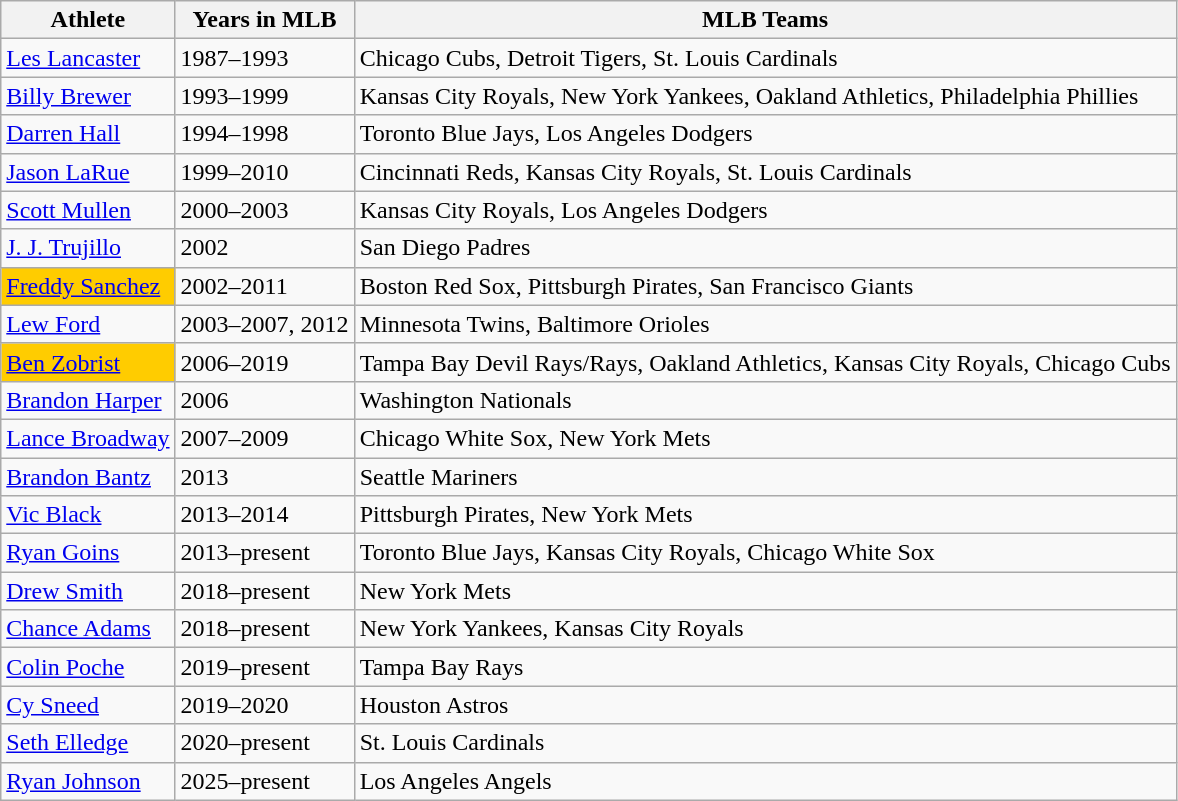<table class="wikitable">
<tr>
<th>Athlete</th>
<th>Years in MLB</th>
<th>MLB Teams</th>
</tr>
<tr>
<td><a href='#'>Les Lancaster</a></td>
<td>1987–1993</td>
<td>Chicago Cubs, Detroit Tigers, St. Louis Cardinals</td>
</tr>
<tr>
<td><a href='#'>Billy Brewer</a></td>
<td>1993–1999</td>
<td>Kansas City Royals, New York Yankees, Oakland Athletics, Philadelphia Phillies</td>
</tr>
<tr>
<td><a href='#'>Darren Hall</a></td>
<td>1994–1998</td>
<td>Toronto Blue Jays, Los Angeles Dodgers</td>
</tr>
<tr>
<td><a href='#'>Jason LaRue</a></td>
<td>1999–2010</td>
<td>Cincinnati Reds, Kansas City Royals, St. Louis Cardinals</td>
</tr>
<tr>
<td><a href='#'>Scott Mullen</a></td>
<td>2000–2003</td>
<td>Kansas City Royals, Los Angeles Dodgers</td>
</tr>
<tr>
<td><a href='#'>J. J. Trujillo</a></td>
<td>2002</td>
<td>San Diego Padres</td>
</tr>
<tr>
<td bgcolor="#FFCC00"><a href='#'>Freddy Sanchez</a></td>
<td>2002–2011</td>
<td>Boston Red Sox, Pittsburgh Pirates, San Francisco Giants</td>
</tr>
<tr>
<td><a href='#'>Lew Ford</a></td>
<td>2003–2007, 2012</td>
<td>Minnesota Twins, Baltimore Orioles</td>
</tr>
<tr>
<td bgcolor="#FFCC00"><a href='#'>Ben Zobrist</a></td>
<td>2006–2019</td>
<td>Tampa Bay Devil Rays/Rays, Oakland Athletics, Kansas City Royals, Chicago Cubs</td>
</tr>
<tr>
<td><a href='#'>Brandon Harper</a></td>
<td>2006</td>
<td>Washington Nationals</td>
</tr>
<tr>
<td><a href='#'>Lance Broadway</a></td>
<td>2007–2009</td>
<td>Chicago White Sox, New York Mets</td>
</tr>
<tr>
<td><a href='#'>Brandon Bantz</a></td>
<td>2013</td>
<td>Seattle Mariners</td>
</tr>
<tr>
<td><a href='#'>Vic Black</a></td>
<td>2013–2014</td>
<td>Pittsburgh Pirates, New York Mets</td>
</tr>
<tr>
<td><a href='#'>Ryan Goins</a></td>
<td>2013–present</td>
<td>Toronto Blue Jays, Kansas City Royals, Chicago White Sox</td>
</tr>
<tr>
<td><a href='#'>Drew Smith</a></td>
<td>2018–present</td>
<td>New York Mets</td>
</tr>
<tr>
<td><a href='#'>Chance Adams</a></td>
<td>2018–present</td>
<td>New York Yankees, Kansas City Royals</td>
</tr>
<tr>
<td><a href='#'>Colin Poche</a></td>
<td>2019–present</td>
<td>Tampa Bay Rays</td>
</tr>
<tr>
<td><a href='#'>Cy Sneed</a></td>
<td>2019–2020</td>
<td>Houston Astros</td>
</tr>
<tr>
<td><a href='#'>Seth Elledge</a></td>
<td>2020–present</td>
<td>St. Louis Cardinals</td>
</tr>
<tr>
<td><a href='#'>Ryan Johnson</a></td>
<td>2025–present</td>
<td>Los Angeles Angels</td>
</tr>
</table>
